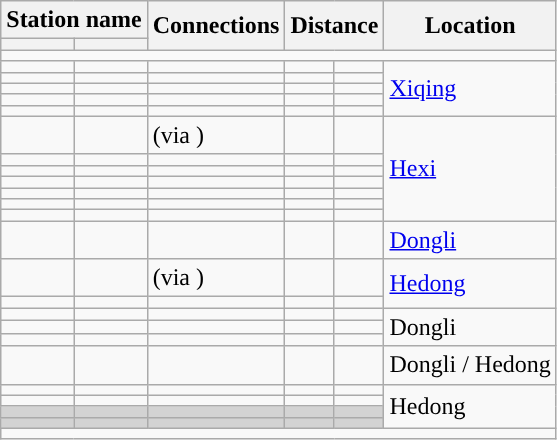<table class="wikitable">
<tr>
<th colspan="2">Station name</th>
<th rowspan="2">Connections</th>
<th colspan="2" rowspan="2">Distance<br></th>
<th rowspan="2">Location</th>
</tr>
<tr>
<th></th>
<th></th>
</tr>
<tr style="background:#">
<td colspan="7"></td>
</tr>
<tr>
<td></td>
<td></td>
<td></td>
<td></td>
<td></td>
<td rowspan="5"><a href='#'>Xiqing</a></td>
</tr>
<tr>
<td></td>
<td></td>
<td></td>
<td></td>
<td></td>
</tr>
<tr>
<td></td>
<td></td>
<td></td>
<td></td>
<td></td>
</tr>
<tr>
<td></td>
<td></td>
<td></td>
<td></td>
<td></td>
</tr>
<tr>
<td></td>
<td></td>
<td></td>
<td></td>
<td></td>
</tr>
<tr>
<td></td>
<td></td>
<td> (via )</td>
<td></td>
<td></td>
<td rowspan="7"><a href='#'>Hexi</a></td>
</tr>
<tr>
<td></td>
<td></td>
<td></td>
<td></td>
<td></td>
</tr>
<tr>
<td></td>
<td></td>
<td></td>
<td></td>
<td></td>
</tr>
<tr>
<td></td>
<td></td>
<td></td>
<td></td>
<td></td>
</tr>
<tr>
<td></td>
<td></td>
<td></td>
<td></td>
<td></td>
</tr>
<tr>
<td></td>
<td></td>
<td></td>
<td></td>
<td></td>
</tr>
<tr>
<td></td>
<td></td>
<td></td>
<td></td>
<td></td>
</tr>
<tr>
<td></td>
<td></td>
<td></td>
<td></td>
<td></td>
<td><a href='#'>Dongli</a></td>
</tr>
<tr>
<td></td>
<td></td>
<td> (via )</td>
<td></td>
<td></td>
<td rowspan="2"><a href='#'>Hedong</a></td>
</tr>
<tr>
<td></td>
<td></td>
<td></td>
<td></td>
<td></td>
</tr>
<tr>
<td></td>
<td></td>
<td></td>
<td></td>
<td></td>
<td rowspan="3">Dongli</td>
</tr>
<tr>
<td></td>
<td></td>
<td></td>
<td></td>
<td></td>
</tr>
<tr>
<td></td>
<td></td>
<td></td>
<td></td>
<td></td>
</tr>
<tr>
<td></td>
<td></td>
<td></td>
<td></td>
<td></td>
<td>Dongli / Hedong</td>
</tr>
<tr>
<td></td>
<td></td>
<td></td>
<td></td>
<td></td>
<td rowspan="4">Hedong</td>
</tr>
<tr>
<td></td>
<td></td>
<td></td>
<td></td>
<td></td>
</tr>
<tr bgcolor="lightgrey">
<td></td>
<td></td>
<td></td>
<td></td>
<td></td>
</tr>
<tr bgcolor="lightgrey">
<td></td>
<td></td>
<td></td>
<td></td>
<td></td>
</tr>
<tr style="background:#">
<td colspan="7"></td>
</tr>
</table>
